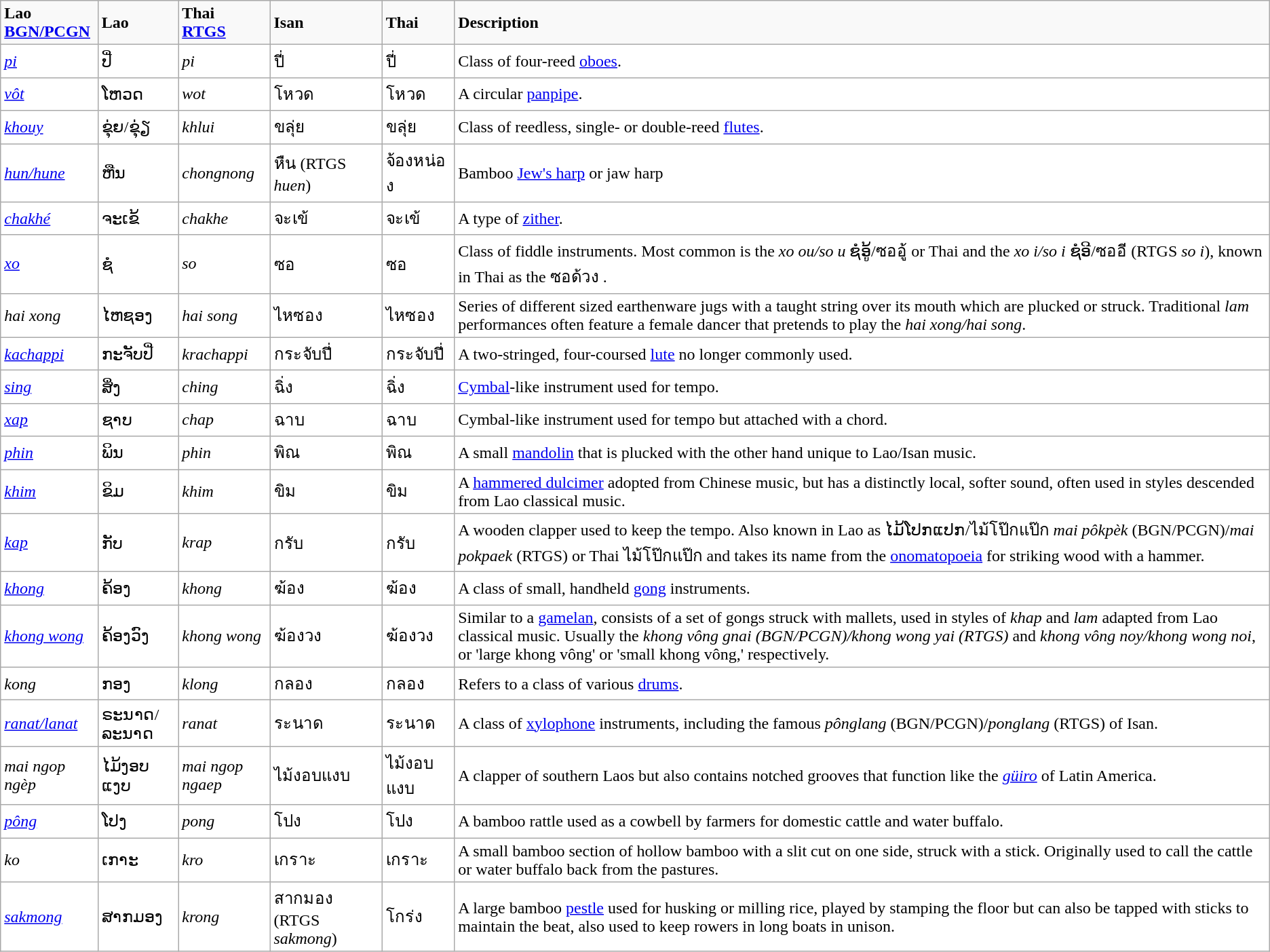<table class="wikitable">
<tr ----bgcolor="#eeeeee">
<td><strong>Lao<br><a href='#'>BGN/PCGN</a></strong></td>
<td><strong>Lao</strong></td>
<td><strong>Thai<br><a href='#'>RTGS</a></strong></td>
<td><strong>Isan</strong></td>
<td><strong>Thai</strong></td>
<td><strong>Description</strong></td>
</tr>
<tr ---- bgcolor="#ffffff">
<td><em><a href='#'>pi</a></em></td>
<td>ປີ່ </td>
<td><em>pi</em></td>
<td>ปี่ </td>
<td>ปี่ </td>
<td>Class of four-reed <a href='#'>oboes</a>.</td>
</tr>
<tr ---- bgcolor="#ffffff">
<td><em><a href='#'>vôt</a></em></td>
<td>ໂຫວດ </td>
<td><em>wot</em></td>
<td>โหวด </td>
<td>โหวด </td>
<td>A circular <a href='#'>panpipe</a>.</td>
</tr>
<tr ---- bgcolor="#ffffff">
<td><em><a href='#'>khouy</a></em></td>
<td>ຂຸ່ຍ/ຂຸ່ຽ </td>
<td><em>khlui</em></td>
<td>ขลุ่ย </td>
<td>ขลุ่ย </td>
<td>Class of reedless, single- or double-reed <a href='#'>flutes</a>.</td>
</tr>
<tr ---- bgcolor="#ffffff">
<td><em><a href='#'>hun/hune</a></em></td>
<td>ຫືນ </td>
<td><em>chongnong</em></td>
<td>หืน  (RTGS <em>huen</em>)</td>
<td>จ้องหน่อง </td>
<td>Bamboo <a href='#'>Jew's harp</a> or jaw harp</td>
</tr>
<tr ---- bgcolor="#ffffff">
<td><em><a href='#'>chakhé</a></em></td>
<td>ຈະເຂ້ </td>
<td><em>chakhe</em></td>
<td>จะเข้ </td>
<td>จะเข้ </td>
<td>A type of <a href='#'>zither</a>.</td>
</tr>
<tr ---- bgcolor="#ffffff">
<td><em><a href='#'>xo</a></em></td>
<td>ຊໍ </td>
<td><em>so</em></td>
<td>ซอ </td>
<td>ซอ </td>
<td>Class of fiddle instruments.  Most common is the <em>xo ou/so u</em> ຊໍອູ້/ซออู้  or Thai  and the <em>xo i/so i</em> ຊໍອີ/ซออี  (RTGS <em>so i</em>), known in Thai as the ซอด้วง .</td>
</tr>
<tr ---- bgcolor="#ffffff">
<td><em>hai xong</em></td>
<td>ໄຫຊອງ </td>
<td><em>hai song</em></td>
<td>ไหซอง </td>
<td>ไหซอง </td>
<td>Series of different sized earthenware jugs with a taught string over its mouth which are plucked or struck. Traditional <em>lam</em> performances often feature a female dancer that pretends to play the <em>hai xong/hai song</em>.</td>
</tr>
<tr ---- bgcolor="#ffffff">
<td><em><a href='#'>kachappi</a></em></td>
<td>ກະຈັບປີ່ </td>
<td><em>krachappi</em></td>
<td>กระจับปี่ </td>
<td>กระจับปี่ </td>
<td>A two-stringed, four-coursed <a href='#'>lute</a> no longer commonly used.</td>
</tr>
<tr ---- bgcolor="#ffffff">
<td><em><a href='#'>sing</a></em></td>
<td>ສິ່ງ </td>
<td><em>ching</em></td>
<td>ฉิ่ง </td>
<td>ฉิ่ง </td>
<td><a href='#'>Cymbal</a>-like instrument used for tempo.</td>
</tr>
<tr ---- bgcolor="#ffffff">
<td><em><a href='#'>xap</a></em></td>
<td>ຊາບ </td>
<td><em>chap</em></td>
<td>ฉาบ </td>
<td>ฉาบ </td>
<td>Cymbal-like instrument used for tempo but attached with a chord.</td>
</tr>
<tr ---- bgcolor="#ffffff">
<td><em><a href='#'>phin</a></em></td>
<td>ພິນ </td>
<td><em>phin</em></td>
<td>พิณ </td>
<td>พิณ </td>
<td>A small <a href='#'>mandolin</a> that is plucked with the other hand unique to Lao/Isan music.</td>
</tr>
<tr ---- bgcolor="#ffffff">
<td><em><a href='#'>khim</a></em></td>
<td>ຂິມ </td>
<td><em>khim</em></td>
<td>ขิม </td>
<td>ขิม </td>
<td>A <a href='#'>hammered dulcimer</a> adopted from Chinese music, but has a distinctly local, softer sound, often used in styles descended from Lao classical music.</td>
</tr>
<tr ---- bgcolor="#ffffff">
<td><em><a href='#'>kap</a></em></td>
<td>ກັບ </td>
<td><em>krap</em></td>
<td>กรับ </td>
<td>กรับ </td>
<td>A wooden clapper used to keep the tempo.  Also known in Lao as ໄມ້ໂປກແປກ/ไม้โป๊กแป๊ก <em>mai pôkpèk</em> (BGN/PCGN)/<em>mai pokpaek</em> (RTGS)  or Thai ไม้โป๊กแป๊ก  and takes its name from the <a href='#'>onomatopoeia</a> for striking wood with a hammer.</td>
</tr>
<tr ---- bgcolor="#ffffff">
<td><em><a href='#'>khong</a></em></td>
<td>ຄ້ອງ </td>
<td><em>khong</em></td>
<td>ฆ้อง </td>
<td>ฆ้อง </td>
<td>A class of small, handheld <a href='#'>gong</a> instruments.</td>
</tr>
<tr ---- bgcolor="#ffffff">
<td><em><a href='#'>khong wong</a></em></td>
<td>ຄ້ອງວົງ </td>
<td><em>khong wong</em></td>
<td>ฆ้องวง </td>
<td>ฆ้องวง </td>
<td>Similar to a <a href='#'>gamelan</a>, consists of a set of gongs struck with mallets, used in styles of <em>khap</em> and <em>lam</em> adapted from Lao classical music. Usually the <em>khong vông gnai (BGN/PCGN)/khong wong yai (RTGS)</em> and <em>khong vông noy/khong wong noi</em>, or 'large khong vông' or 'small khong vông,' respectively.</td>
</tr>
<tr ---- bgcolor="#ffffff">
<td><em>kong</em></td>
<td>ກອງ </td>
<td><em>klong</em></td>
<td>กลอง </td>
<td>กลอง </td>
<td>Refers to a class of various <a href='#'>drums</a>.</td>
</tr>
<tr ---- bgcolor="#ffffff">
<td><em><a href='#'>ranat/lanat</a></em></td>
<td>ຣະນາດ/ລະນາດ </td>
<td><em>ranat</em></td>
<td>ระนาด </td>
<td>ระนาด </td>
<td>A class of <a href='#'>xylophone</a> instruments, including the famous <em>pônglang</em> (BGN/PCGN)/<em>ponglang</em> (RTGS) of Isan.</td>
</tr>
<tr ---- bgcolor="#ffffff">
<td><em>mai ngop ngèp</em></td>
<td>ໄມ້ງອບແງບ </td>
<td><em>mai ngop ngaep</em></td>
<td>ไม้งอบแงบ </td>
<td>ไม้งอบแงบ </td>
<td>A clapper of southern Laos but also contains notched grooves that function like the <em><a href='#'>güiro</a></em> of Latin America.</td>
</tr>
<tr ---- bgcolor="#ffffff">
<td><em><a href='#'>pông</a></em></td>
<td>ໂປງ </td>
<td><em>pong</em></td>
<td>โปง </td>
<td>โปง </td>
<td>A bamboo rattle used as a cowbell by farmers for domestic cattle and water buffalo.</td>
</tr>
<tr ---- bgcolor="#ffffff">
<td><em>ko</em></td>
<td>ເກາະ </td>
<td><em>kro</em></td>
<td>เกราะ </td>
<td>เกราะ </td>
<td>A small bamboo section of hollow bamboo with a slit cut on one side, struck with a stick.  Originally used to call the cattle or water buffalo back from the pastures.</td>
</tr>
<tr ---- bgcolor="#ffffff">
<td><em><a href='#'>sakmong</a></em></td>
<td>ສາກມອງ </td>
<td><em>krong</em></td>
<td>สากมอง  (RTGS <em>sakmong</em>)</td>
<td>โกร่ง </td>
<td>A large bamboo <a href='#'>pestle</a> used for husking or milling rice, played by stamping the floor but can also be tapped with sticks to maintain the beat, also used to keep rowers in long boats in unison.</td>
</tr>
</table>
